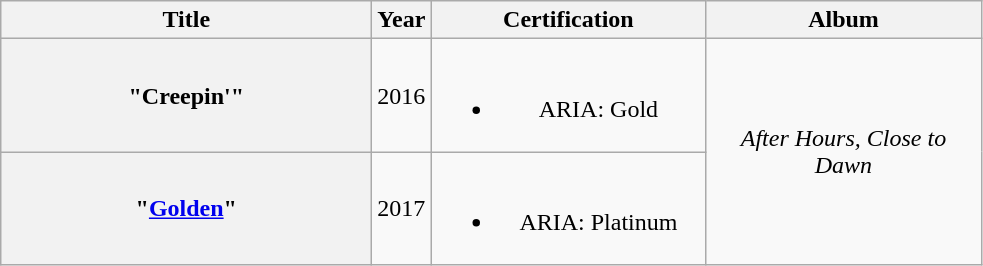<table class="wikitable mw-collapsible plainrowheaders" style="text-align:center;">
<tr>
<th scope="col" rowspan="1" style="width:15em;">Title</th>
<th scope="col" rowspan="1" style="width:1em;">Year</th>
<th scope="col" rowspan="1" style="width:11em;">Certification</th>
<th scope="col" rowspan="1" style="width:11em;">Album</th>
</tr>
<tr>
<th scope="row">"Creepin'"</th>
<td>2016</td>
<td><br><ul><li>ARIA: Gold</li></ul></td>
<td rowspan="3"><em>After Hours, Close to Dawn</em></td>
</tr>
<tr>
<th scope="row">"<a href='#'>Golden</a>"</th>
<td rowspan="1">2017</td>
<td><br><ul><li>ARIA: Platinum</li></ul></td>
</tr>
</table>
